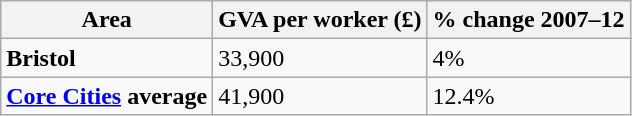<table class="wikitable">
<tr>
<th><strong>Area</strong></th>
<th><strong>GVA per worker (£) </strong></th>
<th><strong>% change 2007–12</strong></th>
</tr>
<tr>
<td><strong>Bristol</strong></td>
<td>33,900</td>
<td>4%</td>
</tr>
<tr>
<td><strong><a href='#'>Core Cities</a> average </strong></td>
<td>41,900</td>
<td>12.4%</td>
</tr>
</table>
